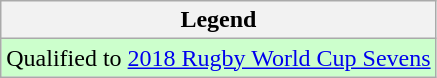<table class="wikitable">
<tr>
<th>Legend</th>
</tr>
<tr bgcolor=ccffcc>
<td>Qualified to <a href='#'>2018 Rugby World Cup Sevens</a></td>
</tr>
</table>
